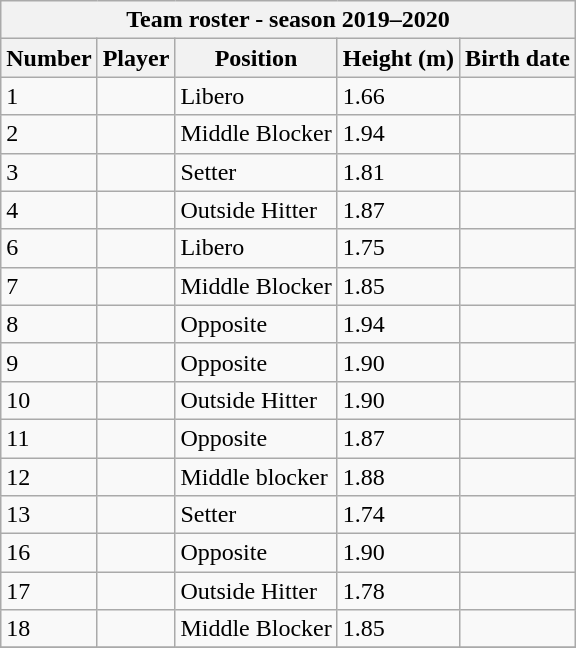<table class="wikitable sortable" style="font-size:100%; text-align:leff;">
<tr>
<th colspan=6><strong>Team roster - season 2019–2020</strong></th>
</tr>
<tr>
<th>Number</th>
<th>Player</th>
<th>Position</th>
<th>Height (m)</th>
<th>Birth date</th>
</tr>
<tr>
<td>1</td>
<td align=left> </td>
<td>Libero</td>
<td>1.66</td>
<td align=right></td>
</tr>
<tr>
<td>2</td>
<td align=left> </td>
<td>Middle Blocker</td>
<td>1.94</td>
<td align=right></td>
</tr>
<tr>
<td>3</td>
<td align=left> </td>
<td>Setter</td>
<td>1.81</td>
<td align=right></td>
</tr>
<tr>
<td>4</td>
<td align=left> </td>
<td>Outside Hitter</td>
<td>1.87</td>
<td align=right></td>
</tr>
<tr>
<td>6</td>
<td align=left> </td>
<td>Libero</td>
<td>1.75</td>
<td align=right></td>
</tr>
<tr>
<td>7</td>
<td align=left> </td>
<td>Middle Blocker</td>
<td>1.85</td>
<td align=right></td>
</tr>
<tr>
<td>8</td>
<td align=left> </td>
<td>Opposite</td>
<td>1.94</td>
<td align=right></td>
</tr>
<tr>
<td>9</td>
<td align=left> </td>
<td>Opposite</td>
<td>1.90</td>
<td align=right></td>
</tr>
<tr>
<td>10</td>
<td align=left> </td>
<td>Outside Hitter</td>
<td>1.90</td>
<td align=right></td>
</tr>
<tr>
<td>11</td>
<td align=left> </td>
<td>Opposite</td>
<td>1.87</td>
<td align=right></td>
</tr>
<tr>
<td>12</td>
<td align=left> </td>
<td>Middle blocker</td>
<td>1.88</td>
<td align=right></td>
</tr>
<tr>
<td>13</td>
<td align=left> </td>
<td>Setter</td>
<td>1.74</td>
<td align=right></td>
</tr>
<tr>
<td>16</td>
<td align=left> </td>
<td>Opposite</td>
<td>1.90</td>
<td align=right></td>
</tr>
<tr>
<td>17</td>
<td align=left> </td>
<td>Outside Hitter</td>
<td>1.78</td>
<td align=right></td>
</tr>
<tr>
<td>18</td>
<td align=left> </td>
<td>Middle Blocker</td>
<td>1.85</td>
<td align=right></td>
</tr>
<tr>
</tr>
</table>
